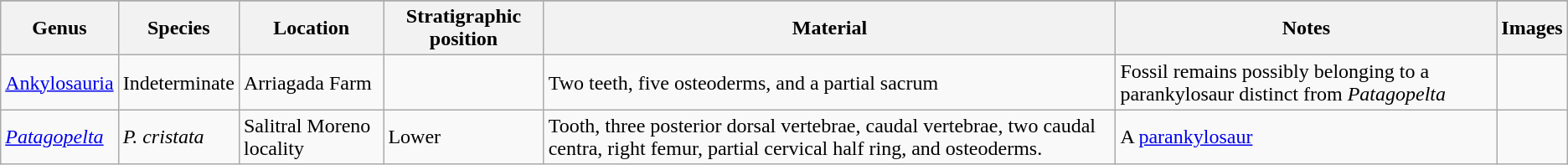<table class="wikitable" align="center">
<tr>
</tr>
<tr>
<th>Genus</th>
<th>Species</th>
<th>Location</th>
<th>Stratigraphic position</th>
<th>Material</th>
<th>Notes</th>
<th>Images</th>
</tr>
<tr>
<td><a href='#'>Ankylosauria</a></td>
<td>Indeterminate</td>
<td>Arriagada Farm</td>
<td></td>
<td>Two teeth, five osteoderms, and a partial sacrum</td>
<td>Fossil remains possibly belonging to a parankylosaur distinct from <em>Patagopelta</em></td>
<td></td>
</tr>
<tr>
<td><em><a href='#'>Patagopelta</a></em></td>
<td><em>P. cristata</em></td>
<td>Salitral Moreno locality</td>
<td>Lower</td>
<td>Tooth, three posterior dorsal vertebrae, caudal vertebrae, two caudal centra, right femur, partial cervical half ring, and osteoderms.</td>
<td>A <a href='#'>parankylosaur</a></td>
<td></td>
</tr>
</table>
